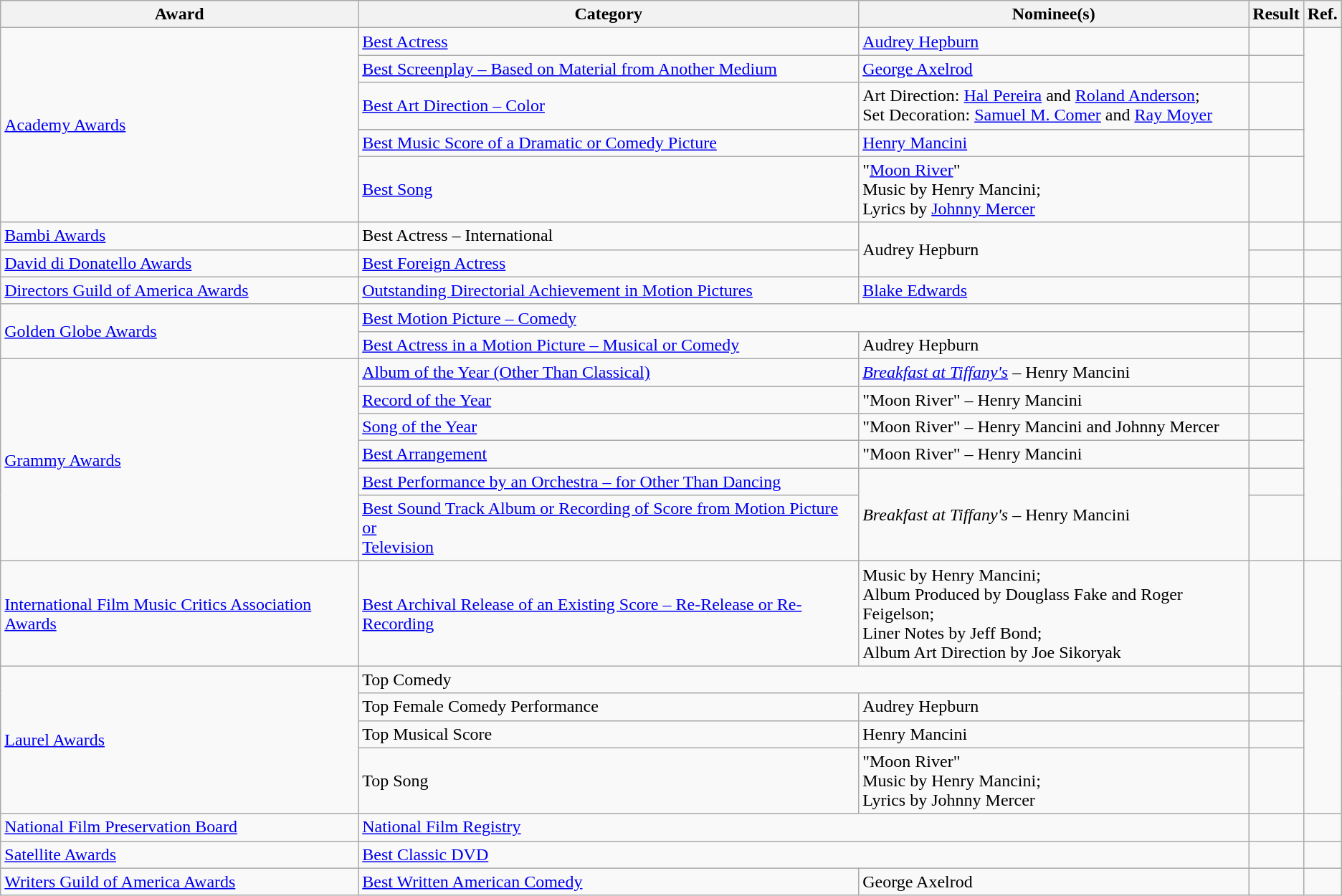<table class="wikitable plainrowheaders">
<tr>
<th>Award</th>
<th>Category</th>
<th>Nominee(s)</th>
<th>Result</th>
<th>Ref.</th>
</tr>
<tr>
<td rowspan="5"><a href='#'>Academy Awards</a></td>
<td><a href='#'>Best Actress</a></td>
<td><a href='#'>Audrey Hepburn</a></td>
<td></td>
<td align="center" rowspan="5"> <br> </td>
</tr>
<tr>
<td><a href='#'>Best Screenplay – Based on Material from Another Medium</a></td>
<td><a href='#'>George Axelrod</a></td>
<td></td>
</tr>
<tr>
<td><a href='#'>Best Art Direction – Color</a></td>
<td>Art Direction: <a href='#'>Hal Pereira</a> and <a href='#'>Roland Anderson</a>; <br> Set Decoration: <a href='#'>Samuel M. Comer</a> and <a href='#'>Ray Moyer</a></td>
<td></td>
</tr>
<tr>
<td><a href='#'>Best Music Score of a Dramatic or Comedy Picture</a></td>
<td><a href='#'>Henry Mancini</a></td>
<td></td>
</tr>
<tr>
<td><a href='#'>Best Song</a></td>
<td>"<a href='#'>Moon River</a>" <br> Music by Henry Mancini; <br> Lyrics by <a href='#'>Johnny Mercer</a></td>
<td></td>
</tr>
<tr>
<td><a href='#'>Bambi Awards</a></td>
<td>Best Actress – International</td>
<td rowspan="2">Audrey Hepburn</td>
<td></td>
<td align="center"></td>
</tr>
<tr>
<td><a href='#'>David di Donatello Awards</a></td>
<td><a href='#'>Best Foreign Actress</a></td>
<td></td>
<td align="center"></td>
</tr>
<tr>
<td><a href='#'>Directors Guild of America Awards</a></td>
<td><a href='#'>Outstanding Directorial Achievement in Motion Pictures</a></td>
<td><a href='#'>Blake Edwards</a></td>
<td></td>
<td align="center"></td>
</tr>
<tr>
<td rowspan="2"><a href='#'>Golden Globe Awards</a></td>
<td colspan="2"><a href='#'>Best Motion Picture – Comedy</a></td>
<td></td>
<td align="center" rowspan="2"></td>
</tr>
<tr>
<td><a href='#'>Best Actress in a Motion Picture – Musical or Comedy</a></td>
<td>Audrey Hepburn</td>
<td></td>
</tr>
<tr>
<td rowspan="6"><a href='#'>Grammy Awards</a></td>
<td><a href='#'>Album of the Year (Other Than Classical)</a></td>
<td><em><a href='#'>Breakfast at Tiffany's</a></em> – Henry Mancini</td>
<td></td>
<td align="center" rowspan="6"></td>
</tr>
<tr>
<td><a href='#'>Record of the Year</a></td>
<td>"Moon River" – Henry Mancini</td>
<td></td>
</tr>
<tr>
<td><a href='#'>Song of the Year</a></td>
<td>"Moon River" – Henry Mancini and Johnny Mercer</td>
<td></td>
</tr>
<tr>
<td><a href='#'>Best Arrangement</a></td>
<td>"Moon River" – Henry Mancini</td>
<td></td>
</tr>
<tr>
<td><a href='#'>Best Performance by an Orchestra – for Other Than Dancing</a></td>
<td rowspan="2"><em>Breakfast at Tiffany's</em> – Henry Mancini</td>
<td></td>
</tr>
<tr>
<td><a href='#'>Best Sound Track Album or Recording of Score from Motion Picture or <br> Television</a></td>
<td></td>
</tr>
<tr>
<td><a href='#'>International Film Music Critics Association Awards</a></td>
<td><a href='#'>Best Archival Release of an Existing Score – Re-Release or Re-Recording</a></td>
<td>Music by Henry Mancini; <br> Album Produced by Douglass Fake and Roger Feigelson; <br> Liner Notes by Jeff Bond; <br> Album Art Direction by Joe Sikoryak</td>
<td></td>
<td align="center"></td>
</tr>
<tr>
<td rowspan="4"><a href='#'>Laurel Awards</a></td>
<td colspan="2">Top Comedy</td>
<td></td>
<td align="center" rowspan="4"></td>
</tr>
<tr>
<td>Top Female Comedy Performance</td>
<td>Audrey Hepburn</td>
<td></td>
</tr>
<tr>
<td>Top Musical Score</td>
<td>Henry Mancini</td>
<td></td>
</tr>
<tr>
<td>Top Song</td>
<td>"Moon River" <br> Music by Henry Mancini; <br> Lyrics by Johnny Mercer</td>
<td></td>
</tr>
<tr>
<td><a href='#'>National Film Preservation Board</a></td>
<td colspan="2"><a href='#'>National Film Registry</a></td>
<td></td>
<td align="center"></td>
</tr>
<tr>
<td><a href='#'>Satellite Awards</a></td>
<td colspan="2"><a href='#'>Best Classic DVD</a></td>
<td></td>
<td align="center"></td>
</tr>
<tr>
<td><a href='#'>Writers Guild of America Awards</a></td>
<td><a href='#'>Best Written American Comedy</a></td>
<td>George Axelrod</td>
<td></td>
<td align="center"></td>
</tr>
</table>
